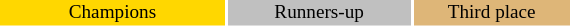<table class="toccolours" style="width:30em; text-align:center; font-size:80%;">
<tr>
<td style="background:gold;color:black; width: 30px">Champions</td>
<td style="background:silver;color:black; width: 40px">Runners-up</td>
<td style="background:#deb678;color:black; width: 40px">Third place</td>
</tr>
<tr>
</tr>
</table>
